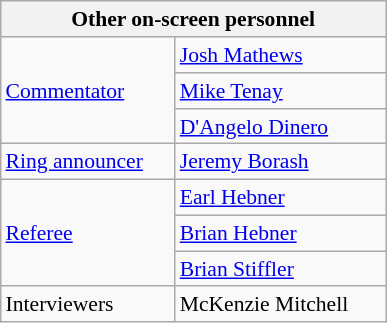<table align="right" class="wikitable" style="border:1px; font-size:90%; margin-left:1em;">
<tr>
<th colspan="2" width="250"><strong>Other on-screen personnel</strong></th>
</tr>
<tr>
<td rowspan=3><a href='#'>Commentator</a></td>
<td><a href='#'>Josh Mathews</a></td>
</tr>
<tr>
<td><a href='#'>Mike Tenay</a></td>
</tr>
<tr>
<td><a href='#'>D'Angelo Dinero</a></td>
</tr>
<tr>
<td><a href='#'>Ring announcer</a></td>
<td><a href='#'>Jeremy Borash</a></td>
</tr>
<tr>
<td rowspan=3><a href='#'>Referee</a></td>
<td><a href='#'>Earl Hebner</a></td>
</tr>
<tr>
<td><a href='#'>Brian Hebner</a></td>
</tr>
<tr>
<td><a href='#'>Brian Stiffler</a></td>
</tr>
<tr>
<td rowspan=1>Interviewers</td>
<td>McKenzie Mitchell</td>
</tr>
<tr>
</tr>
</table>
